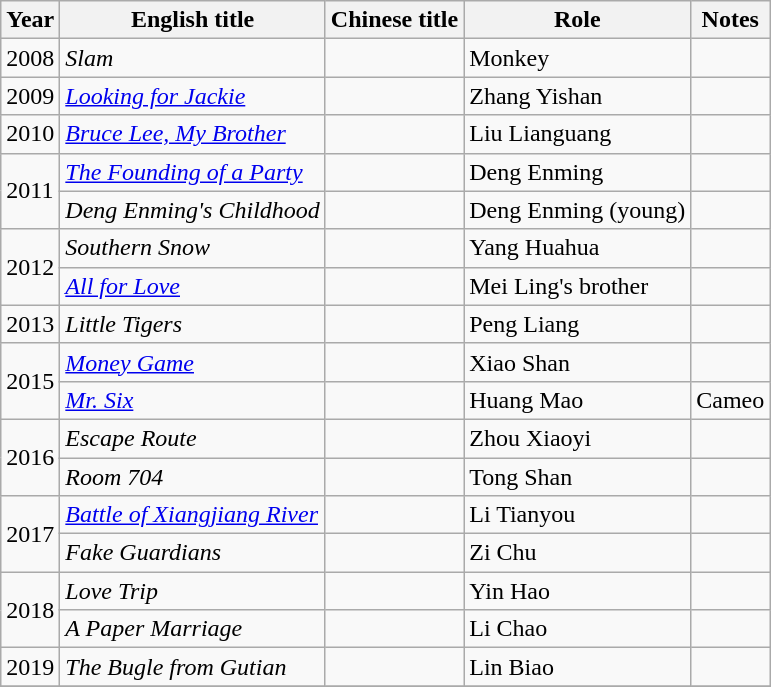<table class="wikitable">
<tr>
<th>Year</th>
<th>English title</th>
<th>Chinese title</th>
<th>Role</th>
<th>Notes</th>
</tr>
<tr>
<td>2008</td>
<td><em>Slam</em></td>
<td></td>
<td>Monkey</td>
<td></td>
</tr>
<tr>
<td>2009</td>
<td><em><a href='#'>Looking for Jackie</a></em></td>
<td></td>
<td>Zhang Yishan</td>
<td></td>
</tr>
<tr>
<td>2010</td>
<td><em><a href='#'>Bruce Lee, My Brother</a></em></td>
<td></td>
<td>Liu Lianguang</td>
<td></td>
</tr>
<tr>
<td rowspan="2">2011</td>
<td><em><a href='#'>The Founding of a Party</a></em></td>
<td></td>
<td>Deng Enming</td>
<td></td>
</tr>
<tr>
<td><em>Deng Enming's Childhood</em></td>
<td></td>
<td>Deng Enming (young)</td>
<td></td>
</tr>
<tr>
<td rowspan="2">2012</td>
<td><em>Southern Snow</em></td>
<td></td>
<td>Yang Huahua</td>
<td></td>
</tr>
<tr>
<td><em><a href='#'>All for Love</a></em></td>
<td></td>
<td>Mei Ling's brother</td>
<td></td>
</tr>
<tr>
<td>2013</td>
<td><em>Little Tigers</em></td>
<td></td>
<td>Peng Liang</td>
<td></td>
</tr>
<tr>
<td rowspan="2">2015</td>
<td><em><a href='#'>Money Game</a></em></td>
<td></td>
<td>Xiao Shan</td>
<td></td>
</tr>
<tr>
<td><em><a href='#'>Mr. Six</a></em></td>
<td></td>
<td>Huang Mao</td>
<td>Cameo</td>
</tr>
<tr>
<td rowspan=2>2016</td>
<td><em>Escape Route</em></td>
<td></td>
<td>Zhou Xiaoyi</td>
<td></td>
</tr>
<tr>
<td><em>Room 704</em></td>
<td></td>
<td>Tong Shan</td>
<td></td>
</tr>
<tr>
<td rowspan=2>2017</td>
<td><em><a href='#'>Battle of Xiangjiang River</a></em></td>
<td></td>
<td>Li Tianyou</td>
<td></td>
</tr>
<tr>
<td><em>Fake Guardians</em></td>
<td></td>
<td>Zi Chu</td>
<td></td>
</tr>
<tr>
<td rowspan=2>2018</td>
<td><em>Love Trip</em></td>
<td></td>
<td>Yin Hao</td>
<td></td>
</tr>
<tr>
<td><em>A Paper Marriage</em></td>
<td></td>
<td>Li Chao</td>
<td></td>
</tr>
<tr>
<td>2019</td>
<td><em>The Bugle from Gutian</em></td>
<td></td>
<td>Lin Biao</td>
<td></td>
</tr>
<tr>
</tr>
</table>
